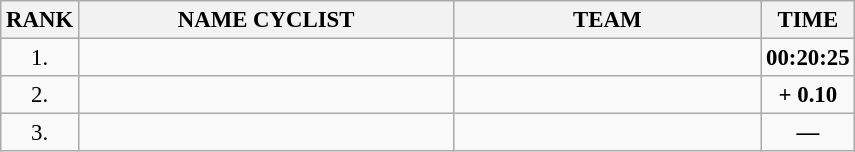<table class="wikitable" style="font-size:95%;">
<tr>
<th>RANK</th>
<th align="left" style="width: 16em">NAME CYCLIST</th>
<th align="left" style="width: 13em">TEAM</th>
<th>TIME</th>
</tr>
<tr>
<td align="center">1.</td>
<td></td>
<td></td>
<td align="center"><strong>00:20:25</strong></td>
</tr>
<tr>
<td align="center">2.</td>
<td></td>
<td></td>
<td align="center"><strong>+ 0.10</strong></td>
</tr>
<tr>
<td align="center">3.</td>
<td></td>
<td></td>
<td align="center"><strong>—</strong></td>
</tr>
</table>
